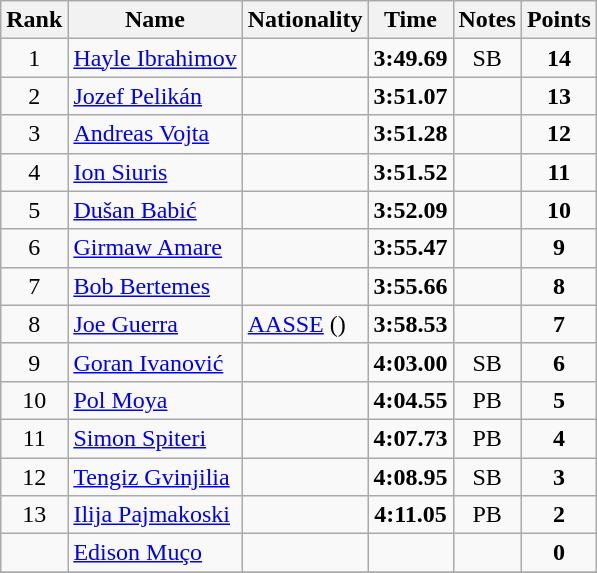<table class="wikitable sortable" style="text-align:center">
<tr>
<th>Rank</th>
<th>Name</th>
<th>Nationality</th>
<th>Time</th>
<th>Notes</th>
<th>Points</th>
</tr>
<tr>
<td>1</td>
<td align=left><a href='#'>Hayle Ibrahimov</a></td>
<td align=left></td>
<td><strong>3:49.69</strong></td>
<td>SB</td>
<td><strong>14</strong></td>
</tr>
<tr>
<td>2</td>
<td align=left><a href='#'>Jozef Pelikán</a></td>
<td align=left></td>
<td><strong>3:51.07</strong></td>
<td></td>
<td><strong>13</strong></td>
</tr>
<tr>
<td>3</td>
<td align=left><a href='#'>Andreas Vojta</a></td>
<td align=left></td>
<td><strong>3:51.28</strong></td>
<td></td>
<td><strong>12</strong></td>
</tr>
<tr>
<td>4</td>
<td align=left><a href='#'>Ion Siuris</a></td>
<td align=left></td>
<td><strong>3:51.52</strong></td>
<td></td>
<td><strong>11</strong></td>
</tr>
<tr>
<td>5</td>
<td align=left><a href='#'>Dušan Babić</a></td>
<td align=left></td>
<td><strong>3:52.09</strong></td>
<td></td>
<td><strong>10</strong></td>
</tr>
<tr>
<td>6</td>
<td align=left><a href='#'>Girmaw Amare</a></td>
<td align=left></td>
<td><strong>3:55.47</strong></td>
<td></td>
<td><strong>9</strong></td>
</tr>
<tr>
<td>7</td>
<td align=left><a href='#'>Bob Bertemes</a></td>
<td align=left></td>
<td><strong>3:55.66</strong></td>
<td></td>
<td><strong>8</strong></td>
</tr>
<tr>
<td>8</td>
<td align=left><a href='#'>Joe Guerra</a></td>
<td align=left> <a href='#'>AASSE</a> ()</td>
<td><strong>3:58.53</strong></td>
<td></td>
<td><strong>7</strong></td>
</tr>
<tr>
<td>9</td>
<td align=left><a href='#'>Goran Ivanović</a></td>
<td align=left></td>
<td><strong>4:03.00</strong></td>
<td>SB</td>
<td><strong>6</strong></td>
</tr>
<tr>
<td>10</td>
<td align=left><a href='#'>Pol Moya</a></td>
<td align=left></td>
<td><strong>4:04.55</strong></td>
<td>PB</td>
<td><strong>5</strong></td>
</tr>
<tr>
<td>11</td>
<td align=left><a href='#'>Simon Spiteri</a></td>
<td align=left></td>
<td><strong>4:07.73</strong></td>
<td>PB</td>
<td><strong>4</strong></td>
</tr>
<tr>
<td>12</td>
<td align=left><a href='#'>Tengiz Gvinjilia</a></td>
<td align=left></td>
<td><strong>4:08.95</strong></td>
<td>SB</td>
<td><strong>3</strong></td>
</tr>
<tr>
<td>13</td>
<td align=left><a href='#'>Ilija Pajmakoski</a></td>
<td align=left></td>
<td><strong>4:11.05</strong></td>
<td>PB</td>
<td><strong>2</strong></td>
</tr>
<tr>
<td></td>
<td align=left><a href='#'>Edison Muço</a></td>
<td align=left></td>
<td><strong></strong></td>
<td></td>
<td><strong>0</strong></td>
</tr>
<tr>
</tr>
</table>
